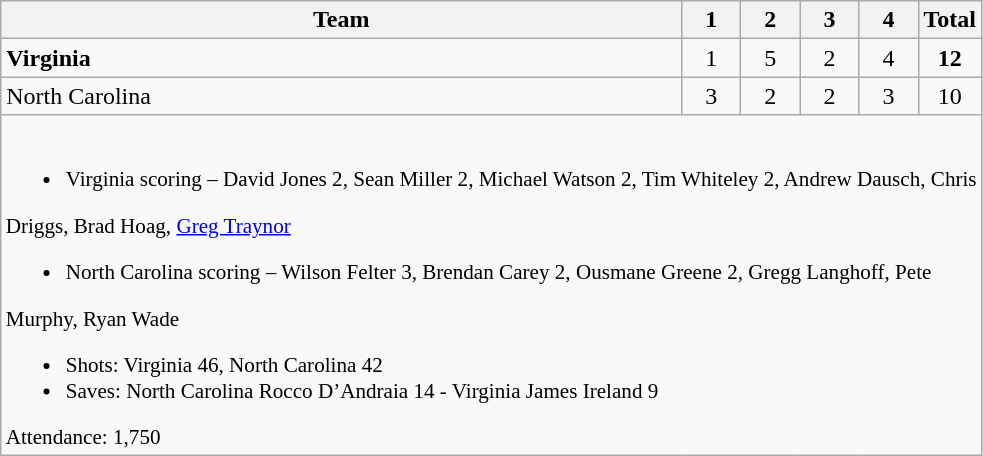<table class="wikitable" style="text-align:center; max-width:45em">
<tr>
<th>Team</th>
<th style="width:2em">1</th>
<th style="width:2em">2</th>
<th style="width:2em">3</th>
<th style="width:2em">4</th>
<th style="width:2em">Total</th>
</tr>
<tr>
<td style="text-align:left"><strong>Virginia</strong></td>
<td>1</td>
<td>5</td>
<td>2</td>
<td>4</td>
<td><strong>12</strong></td>
</tr>
<tr>
<td style="text-align:left">North Carolina</td>
<td>3</td>
<td>2</td>
<td>2</td>
<td>3</td>
<td>10</td>
</tr>
<tr>
<td colspan=6 style="text-align:left; font-size:88%;"><br><ul><li>Virginia scoring – David Jones 2, Sean Miller 2, Michael Watson 2, Tim Whiteley 2, Andrew Dausch, Chris</li></ul>Driggs, Brad Hoag, <a href='#'>Greg Traynor</a><ul><li>North Carolina scoring – Wilson Felter 3, Brendan Carey 2, Ousmane Greene 2, Gregg Langhoff, Pete</li></ul>Murphy, Ryan Wade<ul><li>Shots: Virginia 46, North Carolina 42</li><li>Saves: North Carolina Rocco D’Andraia 14 - Virginia James Ireland 9</li></ul>Attendance: 1,750
</td>
</tr>
</table>
